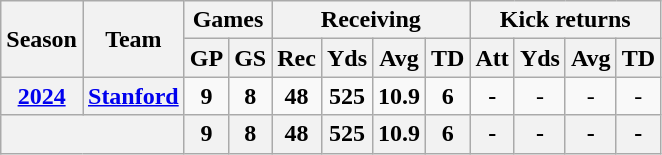<table class="wikitable" style="text-align:center;">
<tr>
<th rowspan="2">Season</th>
<th rowspan="2">Team</th>
<th colspan="2">Games</th>
<th colspan="4">Receiving</th>
<th colspan="4">Kick returns</th>
</tr>
<tr>
<th>GP</th>
<th>GS</th>
<th>Rec</th>
<th>Yds</th>
<th>Avg</th>
<th>TD</th>
<th>Att</th>
<th>Yds</th>
<th>Avg</th>
<th>TD</th>
</tr>
<tr>
<th><a href='#'>2024</a></th>
<th><a href='#'>Stanford</a></th>
<td><strong>9</strong></td>
<td><strong>8</strong></td>
<td><strong>48</strong></td>
<td><strong>525</strong></td>
<td><strong>10.9</strong></td>
<td><strong>6</strong></td>
<td><strong>-</strong></td>
<td>-</td>
<td>-</td>
<td>-</td>
</tr>
<tr>
<th colspan="2"></th>
<th>9</th>
<th>8</th>
<th>48</th>
<th>525</th>
<th>10.9</th>
<th>6</th>
<th>-</th>
<th>-</th>
<th>-</th>
<th>-</th>
</tr>
</table>
